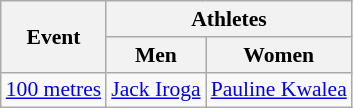<table class=wikitable style="font-size:90%">
<tr>
<th rowspan=2>Event</th>
<th colspan=2>Athletes</th>
</tr>
<tr>
<th>Men</th>
<th>Women</th>
</tr>
<tr>
<td><a href='#'>100 metres</a></td>
<td><a href='#'>Jack Iroga</a></td>
<td><a href='#'>Pauline Kwalea</a></td>
</tr>
</table>
